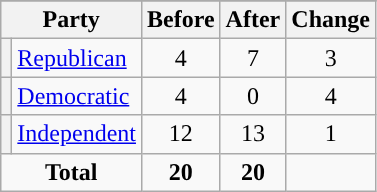<table class="wikitable" style="text-align:center;">
<tr>
</tr>
<tr>
<th colspan=2>Party</th>
<th>Before</th>
<th>After</th>
<th>Change</th>
</tr>
<tr>
<th style="background-color:"></th>
<td style="text-align:left;"><a href='#'>Republican</a></td>
<td>4</td>
<td>7</td>
<td> 3</td>
</tr>
<tr>
<th style="background-color:"></th>
<td style="text-align:left;"><a href='#'>Democratic</a></td>
<td>4</td>
<td>0</td>
<td> 4</td>
</tr>
<tr>
<th style="background-color:"></th>
<td style="text-align:left;"><a href='#'>Independent</a></td>
<td>12</td>
<td>13</td>
<td> 1</td>
</tr>
<tr>
<td colspan=2><strong>Total</strong></td>
<td><strong>20</strong></td>
<td><strong>20</strong></td>
<td></td>
</tr>
</table>
